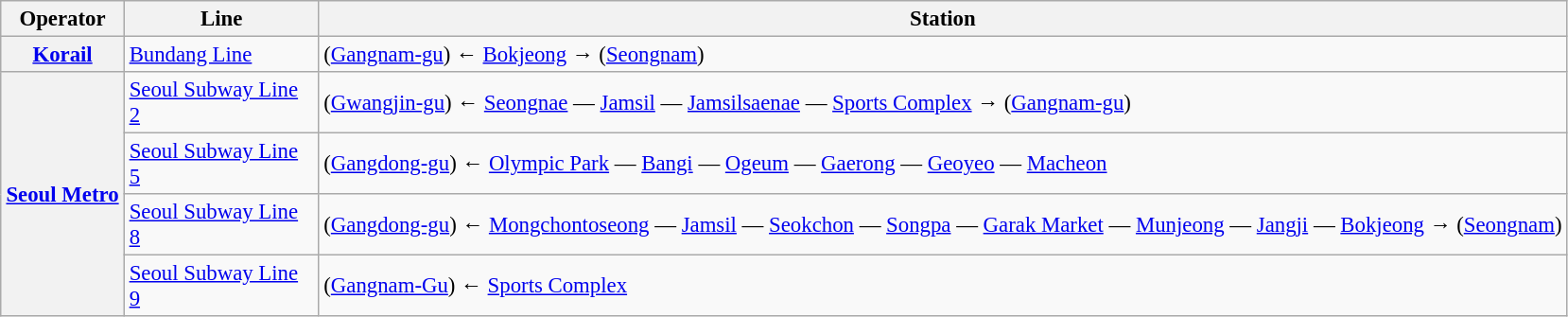<table class="wikitable" style="font-size:95%;">
<tr>
<th width="80px">Operator</th>
<th width="130px">Line</th>
<th>Station</th>
</tr>
<tr>
<th><a href='#'>Korail</a></th>
<td><a href='#'>Bundang Line</a></td>
<td>(<a href='#'>Gangnam-gu</a>) ← <a href='#'>Bokjeong</a> → (<a href='#'>Seongnam</a>)</td>
</tr>
<tr>
<th rowspan="4"><a href='#'>Seoul Metro</a></th>
<td><a href='#'>Seoul Subway Line 2</a></td>
<td>(<a href='#'>Gwangjin-gu</a>) ← <a href='#'>Seongnae</a> — <a href='#'>Jamsil</a> — <a href='#'>Jamsilsaenae</a> — <a href='#'>Sports Complex</a> → (<a href='#'>Gangnam-gu</a>)</td>
</tr>
<tr>
<td><a href='#'>Seoul Subway Line 5</a></td>
<td>(<a href='#'>Gangdong-gu</a>) ← <a href='#'>Olympic Park</a> — <a href='#'>Bangi</a> — <a href='#'>Ogeum</a> — <a href='#'>Gaerong</a> — <a href='#'>Geoyeo</a> — <a href='#'>Macheon</a><br></td>
</tr>
<tr>
<td><a href='#'>Seoul Subway Line 8</a></td>
<td>(<a href='#'>Gangdong-gu</a>) ← <a href='#'>Mongchontoseong</a> — <a href='#'>Jamsil</a> — <a href='#'>Seokchon</a> — <a href='#'>Songpa</a> — <a href='#'>Garak Market</a> — <a href='#'>Munjeong</a> — <a href='#'>Jangji</a> — <a href='#'>Bokjeong</a> → (<a href='#'>Seongnam</a>)</td>
</tr>
<tr>
<td><a href='#'>Seoul Subway Line 9</a></td>
<td>(<a href='#'>Gangnam-Gu</a>) ← <a href='#'>Sports Complex</a></td>
</tr>
</table>
